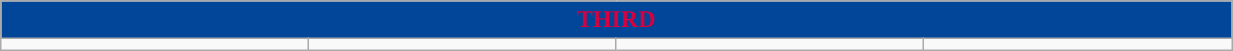<table class="wikitable collapsible collapsed" style="width:65%">
<tr>
<th colspan=6 ! style="color:#d9003f; background:#014698">THIRD</th>
</tr>
<tr>
<td></td>
<td></td>
<td></td>
<td></td>
</tr>
</table>
